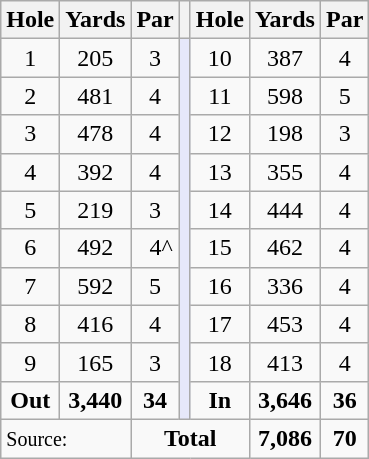<table class="wikitable" style="text-align:center">
<tr>
<th>Hole</th>
<th>Yards</th>
<th>Par</th>
<th></th>
<th>Hole</th>
<th>Yards</th>
<th>Par</th>
</tr>
<tr>
<td>1</td>
<td>205</td>
<td>3</td>
<td rowspan=10 style="background:#E6E8FA;"></td>
<td>10</td>
<td>387</td>
<td>4</td>
</tr>
<tr>
<td>2</td>
<td>481</td>
<td>4</td>
<td>11</td>
<td>598</td>
<td>5</td>
</tr>
<tr>
<td>3</td>
<td>478</td>
<td>4</td>
<td>12</td>
<td>198</td>
<td>3</td>
</tr>
<tr>
<td>4</td>
<td>392</td>
<td>4</td>
<td>13</td>
<td>355</td>
<td>4</td>
</tr>
<tr>
<td>5</td>
<td>219</td>
<td>3</td>
<td>14</td>
<td>444</td>
<td>4</td>
</tr>
<tr>
<td>6</td>
<td>492</td>
<td>  4^</td>
<td>15</td>
<td>462</td>
<td>4</td>
</tr>
<tr>
<td>7</td>
<td>592</td>
<td>5</td>
<td>16</td>
<td>336</td>
<td>4</td>
</tr>
<tr>
<td>8</td>
<td>416</td>
<td>4</td>
<td>17</td>
<td>453</td>
<td>4</td>
</tr>
<tr>
<td>9</td>
<td>165</td>
<td>3</td>
<td>18</td>
<td>413</td>
<td>4</td>
</tr>
<tr>
<td><strong>Out</strong></td>
<td><strong>3,440</strong></td>
<td><strong>34</strong></td>
<td><strong>In</strong></td>
<td><strong>3,646</strong></td>
<td><strong>36</strong></td>
</tr>
<tr>
<td colspan="2" style="text-align:left;"><small>Source:</small></td>
<td colspan=3><strong>Total</strong></td>
<td><strong>7,086</strong></td>
<td><strong>70</strong></td>
</tr>
</table>
